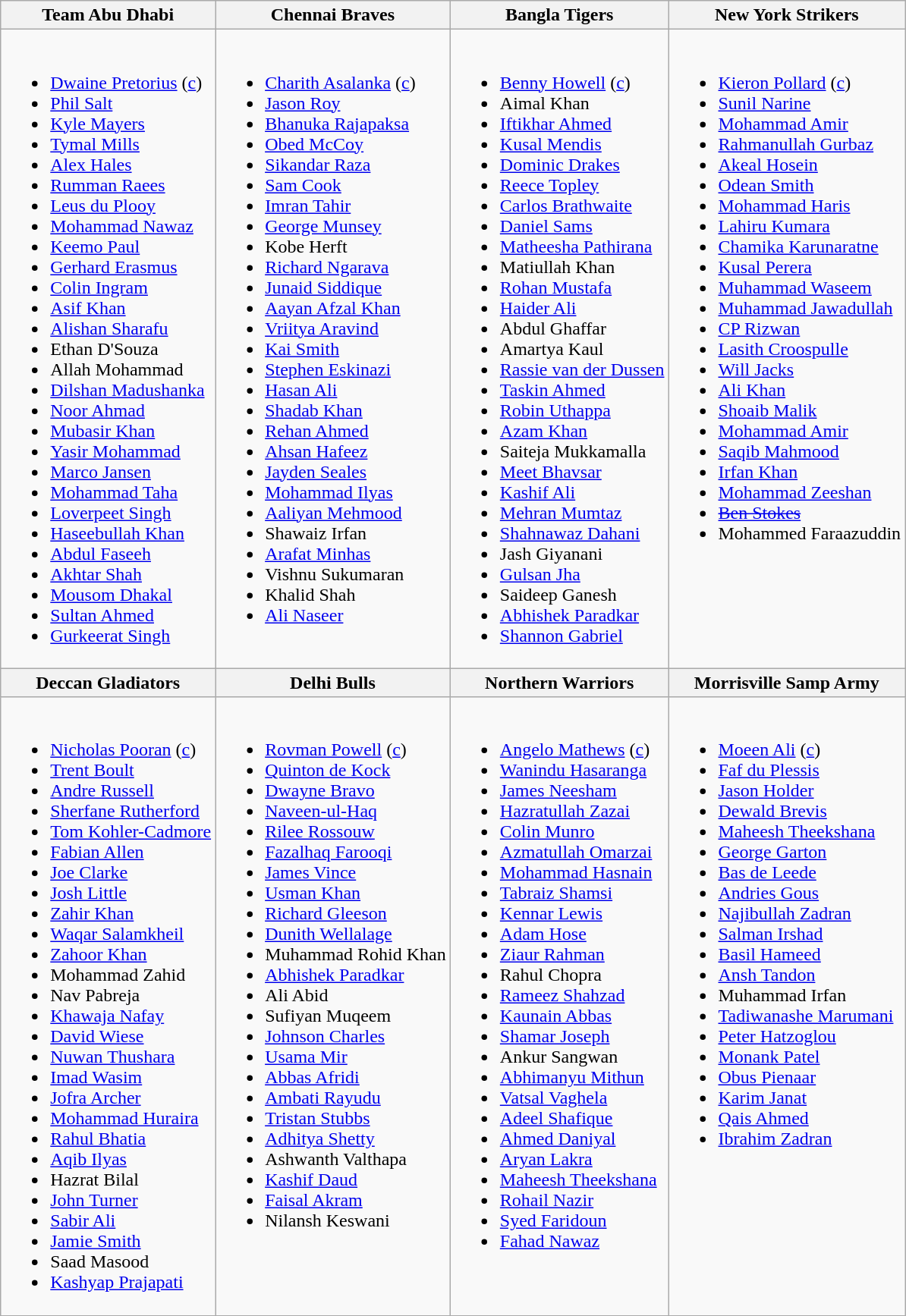<table class="wikitable">
<tr>
<th>Team Abu Dhabi</th>
<th>Chennai Braves</th>
<th>Bangla Tigers</th>
<th>New York Strikers</th>
</tr>
<tr>
<td valign="top"><br><ul><li><a href='#'>Dwaine Pretorius</a> (<a href='#'>c</a>)</li><li><a href='#'>Phil Salt</a></li><li><a href='#'>Kyle Mayers</a></li><li><a href='#'>Tymal Mills</a></li><li><a href='#'>Alex Hales</a></li><li><a href='#'>Rumman Raees</a></li><li><a href='#'>Leus du Plooy</a></li><li><a href='#'>Mohammad Nawaz</a></li><li><a href='#'>Keemo Paul</a></li><li><a href='#'>Gerhard Erasmus</a></li><li><a href='#'>Colin Ingram</a></li><li><a href='#'>Asif Khan</a></li><li><a href='#'>Alishan Sharafu</a></li><li>Ethan D'Souza</li><li>Allah Mohammad</li><li><a href='#'>Dilshan Madushanka</a></li><li><a href='#'>Noor Ahmad</a></li><li><a href='#'>Mubasir Khan</a></li><li><a href='#'>Yasir Mohammad</a></li><li><a href='#'>Marco Jansen</a></li><li><a href='#'>Mohammad Taha</a></li><li><a href='#'>Loverpeet Singh</a></li><li><a href='#'>Haseebullah Khan</a></li><li><a href='#'>Abdul Faseeh</a></li><li><a href='#'>Akhtar Shah</a></li><li><a href='#'>Mousom Dhakal</a></li><li><a href='#'>Sultan Ahmed</a></li><li><a href='#'>Gurkeerat Singh</a></li></ul></td>
<td valign="top"><br><ul><li><a href='#'>Charith Asalanka</a> (<a href='#'>c</a>)</li><li><a href='#'>Jason Roy</a></li><li><a href='#'>Bhanuka Rajapaksa</a></li><li><a href='#'>Obed McCoy</a></li><li><a href='#'>Sikandar Raza</a></li><li><a href='#'>Sam Cook</a></li><li><a href='#'>Imran Tahir</a></li><li><a href='#'>George Munsey</a></li><li>Kobe Herft</li><li><a href='#'>Richard Ngarava</a></li><li><a href='#'>Junaid Siddique</a></li><li><a href='#'>Aayan Afzal Khan</a></li><li><a href='#'>Vriitya Aravind</a></li><li><a href='#'>Kai Smith</a></li><li><a href='#'>Stephen Eskinazi</a></li><li><a href='#'>Hasan Ali</a></li><li><a href='#'>Shadab Khan</a></li><li><a href='#'>Rehan Ahmed</a></li><li><a href='#'>Ahsan Hafeez</a></li><li><a href='#'>Jayden Seales</a></li><li><a href='#'>Mohammad Ilyas</a></li><li><a href='#'>Aaliyan Mehmood</a></li><li>Shawaiz Irfan</li><li><a href='#'>Arafat Minhas</a></li><li>Vishnu Sukumaran</li><li>Khalid Shah</li><li><a href='#'>Ali Naseer</a></li></ul></td>
<td valign="top"><br><ul><li><a href='#'>Benny Howell</a> (<a href='#'>c</a>)</li><li>Aimal Khan</li><li><a href='#'>Iftikhar Ahmed</a></li><li><a href='#'>Kusal Mendis</a></li><li><a href='#'>Dominic Drakes</a></li><li><a href='#'>Reece Topley</a></li><li><a href='#'>Carlos Brathwaite</a></li><li><a href='#'>Daniel Sams</a></li><li><a href='#'>Matheesha Pathirana</a></li><li>Matiullah Khan</li><li><a href='#'>Rohan Mustafa</a></li><li><a href='#'>Haider Ali</a></li><li>Abdul Ghaffar</li><li>Amartya Kaul</li><li><a href='#'>Rassie van der Dussen</a></li><li><a href='#'>Taskin Ahmed</a></li><li><a href='#'>Robin Uthappa</a></li><li><a href='#'>Azam Khan</a></li><li>Saiteja Mukkamalla</li><li><a href='#'>Meet Bhavsar</a></li><li><a href='#'>Kashif Ali</a></li><li><a href='#'>Mehran Mumtaz</a></li><li><a href='#'>Shahnawaz Dahani</a></li><li>Jash Giyanani</li><li><a href='#'>Gulsan Jha</a></li><li>Saideep Ganesh</li><li><a href='#'>Abhishek Paradkar</a></li><li><a href='#'>Shannon Gabriel</a></li></ul></td>
<td valign="top"><br><ul><li><a href='#'>Kieron Pollard</a> (<a href='#'>c</a>)</li><li><a href='#'>Sunil Narine</a></li><li><a href='#'>Mohammad Amir</a></li><li><a href='#'>Rahmanullah Gurbaz</a></li><li><a href='#'>Akeal Hosein</a></li><li><a href='#'>Odean Smith</a></li><li><a href='#'>Mohammad Haris</a></li><li><a href='#'>Lahiru Kumara</a></li><li><a href='#'>Chamika Karunaratne</a></li><li><a href='#'>Kusal Perera</a></li><li><a href='#'>Muhammad Waseem</a></li><li><a href='#'>Muhammad Jawadullah</a></li><li><a href='#'>CP Rizwan</a></li><li><a href='#'>Lasith Croospulle</a></li><li><a href='#'>Will Jacks</a></li><li><a href='#'>Ali Khan</a></li><li><a href='#'>Shoaib Malik</a></li><li><a href='#'>Mohammad Amir</a></li><li><a href='#'>Saqib Mahmood</a></li><li><a href='#'>Irfan Khan</a></li><li><a href='#'>Mohammad Zeeshan</a></li><li><a href='#'><s>Ben Stokes</s></a></li><li>Mohammed Faraazuddin</li></ul></td>
</tr>
<tr>
<th>Deccan Gladiators</th>
<th>Delhi Bulls</th>
<th>Northern Warriors</th>
<th>Morrisville Samp Army</th>
</tr>
<tr>
<td valign="top"><br><ul><li><a href='#'>Nicholas Pooran</a> (<a href='#'>c</a>)</li><li><a href='#'>Trent Boult</a></li><li><a href='#'>Andre Russell</a></li><li><a href='#'>Sherfane Rutherford</a></li><li><a href='#'>Tom Kohler-Cadmore</a></li><li><a href='#'>Fabian Allen</a></li><li><a href='#'>Joe Clarke</a></li><li><a href='#'>Josh Little</a></li><li><a href='#'>Zahir Khan</a></li><li><a href='#'>Waqar Salamkheil</a></li><li><a href='#'>Zahoor Khan</a></li><li>Mohammad Zahid</li><li>Nav Pabreja</li><li><a href='#'>Khawaja Nafay</a></li><li><a href='#'>David Wiese</a></li><li><a href='#'>Nuwan Thushara</a></li><li><a href='#'>Imad Wasim</a></li><li><a href='#'>Jofra Archer</a></li><li><a href='#'>Mohammad Huraira</a></li><li><a href='#'>Rahul Bhatia</a></li><li><a href='#'>Aqib Ilyas</a></li><li>Hazrat Bilal</li><li><a href='#'>John Turner</a></li><li><a href='#'>Sabir Ali</a></li><li><a href='#'>Jamie Smith</a></li><li>Saad Masood</li><li><a href='#'>Kashyap Prajapati</a></li></ul></td>
<td valign="top"><br><ul><li><a href='#'>Rovman Powell</a> (<a href='#'>c</a>)</li><li><a href='#'>Quinton de Kock</a></li><li><a href='#'>Dwayne Bravo</a></li><li><a href='#'>Naveen-ul-Haq</a></li><li><a href='#'>Rilee Rossouw</a></li><li><a href='#'>Fazalhaq Farooqi</a></li><li><a href='#'>James Vince</a></li><li><a href='#'>Usman Khan</a></li><li><a href='#'>Richard Gleeson</a></li><li><a href='#'>Dunith Wellalage</a></li><li>Muhammad Rohid Khan</li><li><a href='#'>Abhishek Paradkar</a></li><li>Ali Abid</li><li>Sufiyan Muqeem</li><li><a href='#'>Johnson Charles</a></li><li><a href='#'>Usama Mir</a></li><li><a href='#'>Abbas Afridi</a></li><li><a href='#'>Ambati Rayudu</a></li><li><a href='#'>Tristan Stubbs</a></li><li><a href='#'>Adhitya Shetty</a></li><li>Ashwanth Valthapa</li><li><a href='#'>Kashif Daud</a></li><li><a href='#'>Faisal Akram</a></li><li>Nilansh Keswani</li></ul></td>
<td valign="top"><br><ul><li><a href='#'>Angelo Mathews</a> (<a href='#'>c</a>)</li><li><a href='#'>Wanindu Hasaranga</a></li><li><a href='#'>James Neesham</a></li><li><a href='#'>Hazratullah Zazai</a></li><li><a href='#'>Colin Munro</a></li><li><a href='#'>Azmatullah Omarzai</a></li><li><a href='#'>Mohammad Hasnain</a></li><li><a href='#'>Tabraiz Shamsi</a></li><li><a href='#'>Kennar Lewis</a></li><li><a href='#'>Adam Hose</a></li><li><a href='#'>Ziaur Rahman</a></li><li>Rahul Chopra</li><li><a href='#'>Rameez Shahzad</a></li><li><a href='#'>Kaunain Abbas</a></li><li><a href='#'>Shamar Joseph</a></li><li>Ankur Sangwan</li><li><a href='#'>Abhimanyu Mithun</a></li><li><a href='#'>Vatsal Vaghela</a></li><li><a href='#'>Adeel Shafique</a></li><li><a href='#'>Ahmed Daniyal</a></li><li><a href='#'>Aryan Lakra</a></li><li><a href='#'>Maheesh Theekshana</a></li><li><a href='#'>Rohail Nazir</a></li><li><a href='#'>Syed Faridoun</a></li><li><a href='#'>Fahad Nawaz</a></li></ul></td>
<td valign="top"><br><ul><li><a href='#'>Moeen Ali</a> (<a href='#'>c</a>)</li><li><a href='#'>Faf du Plessis</a></li><li><a href='#'>Jason Holder</a></li><li><a href='#'>Dewald Brevis</a></li><li><a href='#'>Maheesh Theekshana</a></li><li><a href='#'>George Garton</a></li><li><a href='#'>Bas de Leede</a></li><li><a href='#'>Andries Gous</a></li><li><a href='#'>Najibullah Zadran</a></li><li><a href='#'>Salman Irshad</a></li><li><a href='#'>Basil Hameed</a></li><li><a href='#'>Ansh Tandon</a></li><li>Muhammad Irfan</li><li><a href='#'>Tadiwanashe Marumani</a></li><li><a href='#'>Peter Hatzoglou</a></li><li><a href='#'>Monank Patel</a></li><li><a href='#'>Obus Pienaar</a></li><li><a href='#'>Karim Janat</a></li><li><a href='#'>Qais Ahmed</a></li><li><a href='#'>Ibrahim Zadran</a></li></ul></td>
</tr>
</table>
